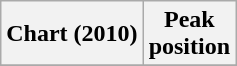<table class="wikitable plainrowheaders" style="text-align:center">
<tr>
<th scope=col>Chart (2010)</th>
<th scope=col>Peak<br>position</th>
</tr>
<tr>
</tr>
</table>
